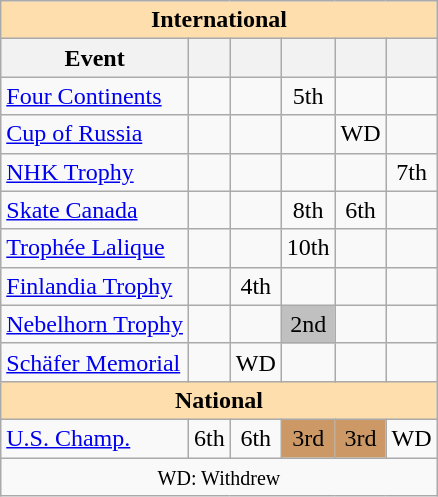<table class="wikitable" style="text-align:center">
<tr>
<th style="background-color: #ffdead; " colspan=6 align=center>International</th>
</tr>
<tr>
<th>Event</th>
<th></th>
<th></th>
<th></th>
<th></th>
<th></th>
</tr>
<tr>
<td align=left><a href='#'>Four Continents</a></td>
<td></td>
<td></td>
<td>5th</td>
<td></td>
<td></td>
</tr>
<tr>
<td align=left> <a href='#'>Cup of Russia</a></td>
<td></td>
<td></td>
<td></td>
<td>WD</td>
<td></td>
</tr>
<tr>
<td align=left> <a href='#'>NHK Trophy</a></td>
<td></td>
<td></td>
<td></td>
<td></td>
<td>7th</td>
</tr>
<tr>
<td align=left> <a href='#'>Skate Canada</a></td>
<td></td>
<td></td>
<td>8th</td>
<td>6th</td>
<td></td>
</tr>
<tr>
<td align=left> <a href='#'>Trophée Lalique</a></td>
<td></td>
<td></td>
<td>10th</td>
<td></td>
<td></td>
</tr>
<tr>
<td align=left><a href='#'>Finlandia Trophy</a></td>
<td></td>
<td>4th</td>
<td></td>
<td></td>
<td></td>
</tr>
<tr>
<td align=left><a href='#'>Nebelhorn Trophy</a></td>
<td></td>
<td></td>
<td bgcolor=silver>2nd</td>
<td></td>
<td></td>
</tr>
<tr>
<td align=left><a href='#'>Schäfer Memorial</a></td>
<td></td>
<td>WD</td>
<td></td>
<td></td>
<td></td>
</tr>
<tr>
<th style="background-color: #ffdead; " colspan=6 align=center>National</th>
</tr>
<tr>
<td align=left><a href='#'>U.S. Champ.</a></td>
<td>6th</td>
<td>6th</td>
<td bgcolor=cc9966>3rd</td>
<td bgcolor=cc9966>3rd</td>
<td>WD</td>
</tr>
<tr>
<td colspan=6 align=center><small> WD: Withdrew </small></td>
</tr>
</table>
